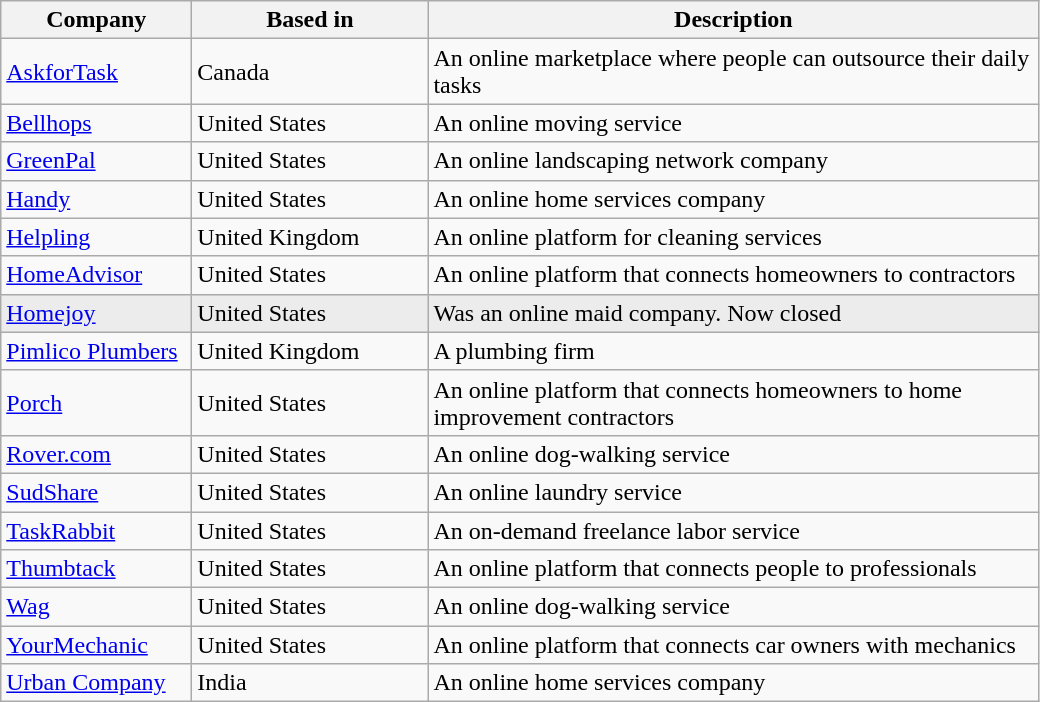<table class="wikitable sortable">
<tr>
<th scope="col" style="width: 120px;">Company</th>
<th scope="col" style="width: 150px;">Based in</th>
<th scope="col" style="width: 400px;" class=unsortable>Description</th>
</tr>
<tr>
<td style="white-space: nowrap;"><a href='#'>AskforTask</a></td>
<td style="white-space: nowrap;">Canada</td>
<td>An online marketplace where people can outsource their daily tasks</td>
</tr>
<tr>
<td><a href='#'>Bellhops</a></td>
<td>United States</td>
<td>An online moving service</td>
</tr>
<tr>
<td><a href='#'>GreenPal</a></td>
<td>United States</td>
<td>An online landscaping network company</td>
</tr>
<tr>
<td><a href='#'>Handy</a></td>
<td>United States</td>
<td>An online home services company</td>
</tr>
<tr>
<td><a href='#'>Helpling</a></td>
<td>United Kingdom</td>
<td>An online platform for cleaning services</td>
</tr>
<tr>
<td><a href='#'>HomeAdvisor</a></td>
<td>United States</td>
<td>An online platform that connects homeowners to contractors</td>
</tr>
<tr bgcolor="#ececec">
<td><a href='#'>Homejoy</a></td>
<td>United States</td>
<td>Was an online maid company. Now closed</td>
</tr>
<tr>
<td><a href='#'>Pimlico Plumbers</a></td>
<td>United Kingdom</td>
<td>A plumbing firm</td>
</tr>
<tr>
<td><a href='#'>Porch</a></td>
<td>United States</td>
<td>An online platform that connects homeowners to home improvement contractors</td>
</tr>
<tr>
<td><a href='#'>Rover.com</a></td>
<td>United States</td>
<td>An online dog-walking service</td>
</tr>
<tr>
<td><a href='#'>SudShare</a></td>
<td>United States</td>
<td>An online laundry service</td>
</tr>
<tr>
<td><a href='#'>TaskRabbit</a></td>
<td>United States</td>
<td>An on-demand freelance labor service</td>
</tr>
<tr>
<td><a href='#'>Thumbtack</a></td>
<td>United States</td>
<td>An online platform that connects people to professionals</td>
</tr>
<tr>
<td><a href='#'>Wag</a></td>
<td>United States</td>
<td>An online dog-walking service</td>
</tr>
<tr>
<td><a href='#'>YourMechanic</a></td>
<td>United States</td>
<td>An online platform that connects car owners with mechanics</td>
</tr>
<tr>
<td><a href='#'>Urban Company</a></td>
<td>India</td>
<td>An online home services company</td>
</tr>
</table>
